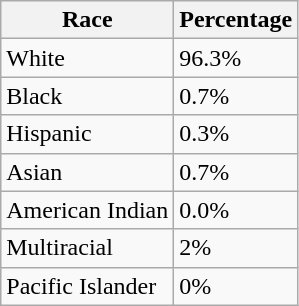<table class="wikitable">
<tr>
<th>Race</th>
<th>Percentage</th>
</tr>
<tr>
<td>White</td>
<td>96.3%</td>
</tr>
<tr>
<td>Black</td>
<td>0.7%</td>
</tr>
<tr>
<td>Hispanic</td>
<td>0.3%</td>
</tr>
<tr>
<td>Asian</td>
<td>0.7%</td>
</tr>
<tr>
<td>American Indian</td>
<td>0.0%</td>
</tr>
<tr>
<td>Multiracial</td>
<td>2%</td>
</tr>
<tr>
<td>Pacific Islander</td>
<td>0%</td>
</tr>
</table>
